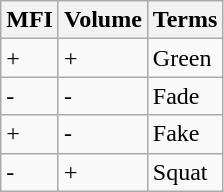<table class="wikitable">
<tr>
<th>MFI</th>
<th>Volume</th>
<th>Terms</th>
</tr>
<tr>
<td>+</td>
<td>+</td>
<td>Green</td>
</tr>
<tr>
<td>-</td>
<td>-</td>
<td>Fade</td>
</tr>
<tr>
<td>+</td>
<td>-</td>
<td>Fake</td>
</tr>
<tr>
<td>-</td>
<td>+</td>
<td>Squat</td>
</tr>
</table>
